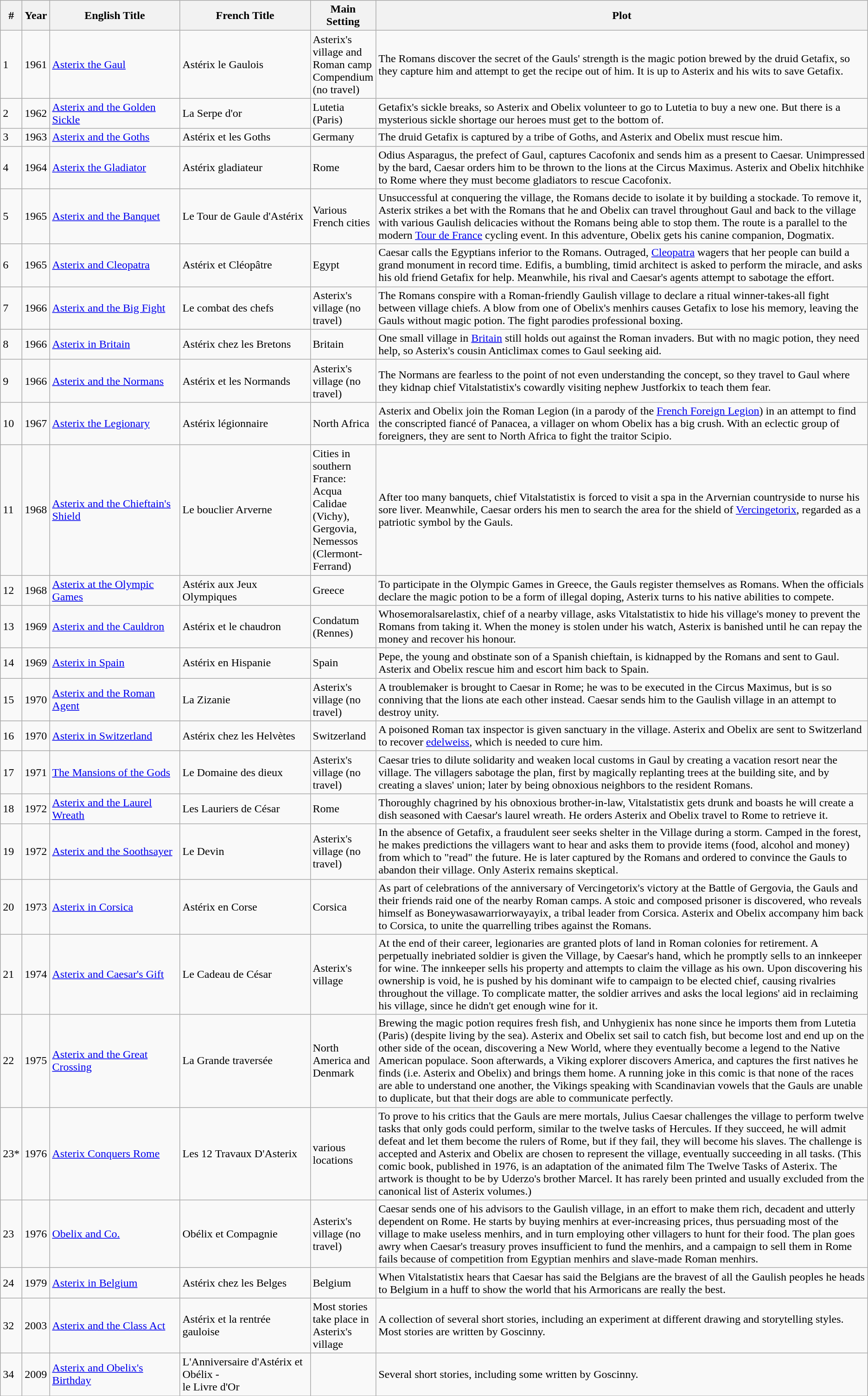<table class="wikitable sortable">
<tr --->
<th>#</th>
<th>Year</th>
<th width="180">English Title</th>
<th width="180">French Title</th>
<th width ="80">Main Setting</th>
<th>Plot</th>
</tr>
<tr --->
<td>1</td>
<td>1961</td>
<td><a href='#'>Asterix the Gaul</a></td>
<td>Astérix le Gaulois</td>
<td>Asterix's village and Roman camp Compendium<br>(no travel)</td>
<td>The Romans discover the secret of the Gauls' strength is the magic potion brewed by the druid Getafix, so they capture him and attempt to get the recipe out of him. It is up to Asterix and his wits to save Getafix.</td>
</tr>
<tr --->
<td>2</td>
<td>1962</td>
<td><a href='#'>Asterix and the Golden Sickle</a></td>
<td>La Serpe d'or</td>
<td>Lutetia (Paris)</td>
<td>Getafix's sickle breaks, so Asterix and Obelix volunteer to go to Lutetia to buy a new one. But there is a mysterious sickle shortage our heroes must get to the bottom of.</td>
</tr>
<tr --->
<td>3</td>
<td>1963</td>
<td><a href='#'>Asterix and the Goths</a></td>
<td>Astérix et les Goths</td>
<td>Germany</td>
<td>The druid Getafix is captured by a tribe of Goths, and Asterix and Obelix must rescue him.</td>
</tr>
<tr --->
<td>4</td>
<td>1964</td>
<td><a href='#'>Asterix the Gladiator</a></td>
<td>Astérix gladiateur</td>
<td>Rome</td>
<td>Odius Asparagus, the prefect of Gaul, captures Cacofonix and sends him as a present to Caesar. Unimpressed by the bard, Caesar orders him to be thrown to the lions at the Circus Maximus. Asterix and Obelix hitchhike to Rome where they must become gladiators to rescue Cacofonix.</td>
</tr>
<tr --->
<td>5</td>
<td>1965</td>
<td><a href='#'>Asterix and the Banquet</a></td>
<td>Le Tour de Gaule d'Astérix</td>
<td>Various French cities</td>
<td>Unsuccessful at conquering the village, the Romans decide to isolate it by building a stockade. To remove it, Asterix strikes a bet with the Romans that he and Obelix can travel throughout Gaul and back to the village with various Gaulish delicacies without the Romans being able to stop them. The route is a parallel to the modern <a href='#'>Tour de France</a> cycling event. In this adventure, Obelix gets his canine companion, Dogmatix.</td>
</tr>
<tr --->
<td>6</td>
<td>1965</td>
<td><a href='#'>Asterix and Cleopatra</a></td>
<td>Astérix et Cléopâtre</td>
<td>Egypt</td>
<td>Caesar calls the Egyptians inferior to the Romans. Outraged, <a href='#'>Cleopatra</a> wagers that her people can build a grand monument in record time. Edifis, a bumbling, timid architect is asked to perform the miracle, and asks his old friend Getafix for help. Meanwhile, his rival and Caesar's agents attempt to sabotage the effort.</td>
</tr>
<tr --->
<td>7</td>
<td>1966</td>
<td><a href='#'>Asterix and the Big Fight</a></td>
<td>Le combat des chefs</td>
<td>Asterix's village (no travel)</td>
<td>The Romans conspire with a Roman-friendly Gaulish village to declare a ritual winner-takes-all fight between village chiefs. A blow from one of Obelix's menhirs causes Getafix to lose his memory, leaving the Gauls without magic potion. The fight parodies professional boxing.</td>
</tr>
<tr --->
<td>8</td>
<td>1966</td>
<td><a href='#'>Asterix in Britain</a></td>
<td>Astérix chez les Bretons</td>
<td>Britain</td>
<td>One small village in <a href='#'>Britain</a> still holds out against the Roman invaders. But with no magic potion, they need help, so Asterix's cousin Anticlimax comes to Gaul seeking aid.</td>
</tr>
<tr --->
<td>9</td>
<td>1966</td>
<td><a href='#'>Asterix and the Normans</a></td>
<td>Astérix et les Normands</td>
<td>Asterix's village (no travel)</td>
<td>The Normans are fearless to the point of not even understanding the concept, so they travel to Gaul where they kidnap chief Vitalstatistix's cowardly visiting nephew Justforkix to teach them fear.</td>
</tr>
<tr --->
<td>10</td>
<td>1967</td>
<td><a href='#'>Asterix the Legionary</a></td>
<td>Astérix légionnaire</td>
<td>North Africa</td>
<td>Asterix and Obelix join the Roman Legion (in a parody of the <a href='#'>French Foreign Legion</a>) in an attempt to find the conscripted fiancé of Panacea, a villager on whom Obelix has a big crush. With an eclectic group of foreigners, they are sent to North Africa to fight the traitor Scipio.</td>
</tr>
<tr --->
<td>11</td>
<td>1968</td>
<td><a href='#'>Asterix and the Chieftain's Shield</a></td>
<td>Le bouclier Arverne</td>
<td>Cities in southern France:<br> Acqua Calidae (Vichy), Gergovia,<br>Nemessos (Clermont-Ferrand)</td>
<td>After too many banquets, chief Vitalstatistix is forced to visit a spa in the Arvernian countryside to nurse his sore liver. Meanwhile, Caesar orders his men to search the area for the shield of <a href='#'>Vercingetorix</a>, regarded as a patriotic symbol by the Gauls.</td>
</tr>
<tr --->
<td>12</td>
<td>1968</td>
<td><a href='#'>Asterix at the Olympic Games</a></td>
<td>Astérix aux Jeux Olympiques</td>
<td>Greece</td>
<td>To participate in the Olympic Games in Greece, the Gauls register themselves as Romans. When the officials declare the magic potion to be a form of illegal doping, Asterix turns to his native abilities to compete.</td>
</tr>
<tr --->
<td>13</td>
<td>1969</td>
<td><a href='#'>Asterix and the Cauldron</a></td>
<td>Astérix et le chaudron</td>
<td>Condatum (Rennes)</td>
<td>Whosemoralsarelastix, chief of a nearby village, asks Vitalstatistix to hide his village's money to prevent the Romans from taking it. When the money is stolen under his watch, Asterix is banished until he can repay the money and recover his honour.</td>
</tr>
<tr --->
<td>14</td>
<td>1969</td>
<td><a href='#'>Asterix in Spain</a></td>
<td>Astérix en Hispanie</td>
<td>Spain</td>
<td>Pepe, the young and obstinate son of a Spanish chieftain, is kidnapped by the Romans and sent to Gaul. Asterix and Obelix rescue him and escort him back to Spain.</td>
</tr>
<tr --->
<td>15</td>
<td>1970</td>
<td><a href='#'>Asterix and the Roman Agent</a></td>
<td>La Zizanie</td>
<td>Asterix's village (no travel)</td>
<td>A troublemaker is brought to Caesar in Rome; he was to be executed in the Circus Maximus, but is so conniving that the lions ate each other instead. Caesar sends him to the Gaulish village in an attempt to destroy unity.</td>
</tr>
<tr --->
<td>16</td>
<td>1970</td>
<td><a href='#'>Asterix in Switzerland</a></td>
<td>Astérix chez les Helvètes</td>
<td>Switzerland</td>
<td>A poisoned Roman tax inspector is given sanctuary in the village. Asterix and Obelix are sent to Switzerland to recover <a href='#'>edelweiss</a>, which is needed to cure him.</td>
</tr>
<tr --->
<td>17</td>
<td>1971</td>
<td><a href='#'>The Mansions of the Gods</a></td>
<td>Le Domaine des dieux</td>
<td>Asterix's village (no travel)</td>
<td>Caesar tries to dilute solidarity and weaken local customs in Gaul by creating a vacation resort near the village. The villagers sabotage the plan, first by magically replanting trees at the building site, and by creating a slaves' union; later by being obnoxious neighbors to the resident Romans.</td>
</tr>
<tr --->
<td>18</td>
<td>1972</td>
<td><a href='#'>Asterix and the Laurel Wreath</a></td>
<td>Les Lauriers de César</td>
<td>Rome</td>
<td>Thoroughly chagrined by his obnoxious brother-in-law, Vitalstatistix gets drunk and boasts he will create a dish seasoned with Caesar's laurel wreath. He orders Asterix and Obelix travel to Rome to retrieve it.</td>
</tr>
<tr --->
<td>19</td>
<td>1972</td>
<td><a href='#'>Asterix and the Soothsayer</a></td>
<td>Le Devin</td>
<td>Asterix's village (no travel)</td>
<td>In the absence of Getafix, a fraudulent seer seeks shelter in the Village during a storm. Camped in the forest, he makes predictions the villagers want to hear and asks them to provide items (food, alcohol and money) from which to "read" the future. He is later captured by the Romans and ordered to convince the Gauls to abandon their village. Only Asterix remains skeptical.</td>
</tr>
<tr --->
<td>20</td>
<td>1973</td>
<td><a href='#'>Asterix in Corsica</a></td>
<td>Astérix en Corse</td>
<td>Corsica</td>
<td>As part of celebrations of the anniversary of Vercingetorix's victory at the Battle of Gergovia, the Gauls and their friends raid one of the nearby Roman camps. A stoic and composed prisoner is discovered, who reveals himself as Boneywasawarriorwayayix, a tribal leader from Corsica. Asterix and Obelix accompany him back to Corsica, to unite the quarrelling tribes against the Romans.</td>
</tr>
<tr --->
<td>21</td>
<td>1974</td>
<td><a href='#'>Asterix and Caesar's Gift</a></td>
<td>Le Cadeau de César</td>
<td>Asterix's village</td>
<td>At the end of their career, legionaries are granted plots of land in Roman colonies for retirement. A perpetually inebriated soldier is given the Village, by Caesar's hand, which he promptly sells to an innkeeper for wine. The innkeeper sells his property and attempts to claim the village as his own. Upon discovering his ownership is void, he is pushed by his dominant wife to campaign to be elected chief, causing rivalries throughout the village. To complicate matter, the soldier arrives and asks the local legions' aid in reclaiming his village, since he didn't get enough wine for it.</td>
</tr>
<tr --->
<td>22</td>
<td>1975</td>
<td><a href='#'>Asterix and the Great Crossing</a></td>
<td>La Grande traversée</td>
<td>North America and Denmark</td>
<td>Brewing the magic potion requires fresh fish, and Unhygienix has none since he imports them from Lutetia (Paris) (despite living by the sea). Asterix and Obelix set sail to catch fish, but become lost and end up on the other side of the ocean, discovering a New World, where they eventually become a legend to the Native American populace. Soon afterwards, a Viking explorer discovers America, and captures the first natives he finds (i.e. Asterix and Obelix) and brings them home. A running joke in this comic is that none of the races are able to understand one another, the Vikings speaking with Scandinavian vowels that the Gauls are unable to duplicate, but that their dogs are able to communicate perfectly.</td>
</tr>
<tr --->
<td>23*</td>
<td>1976</td>
<td><a href='#'>Asterix Conquers Rome</a></td>
<td>Les 12 Travaux D'Asterix</td>
<td>various locations</td>
<td>To prove to his critics that the Gauls are mere mortals, Julius Caesar challenges the village to perform twelve tasks that only gods could perform, similar to the twelve tasks of Hercules. If they succeed, he will admit defeat and let them become the rulers of Rome, but if they fail, they will become his slaves. The challenge is accepted and Asterix and Obelix are chosen to represent the village, eventually succeeding in all tasks. (This comic book, published in 1976, is an adaptation of the animated film The Twelve Tasks of Asterix. The artwork is thought to be by Uderzo's brother Marcel. It has rarely been printed and usually excluded from the canonical list of Asterix volumes.)</td>
</tr>
<tr --->
<td>23</td>
<td>1976</td>
<td><a href='#'>Obelix and Co.</a></td>
<td>Obélix et Compagnie</td>
<td>Asterix's village (no travel)</td>
<td>Caesar sends one of his advisors to the Gaulish village, in an effort to make them rich, decadent and utterly dependent on Rome. He starts by buying menhirs at ever-increasing prices, thus persuading most of the village to make useless menhirs, and in turn employing other villagers to hunt for their food. The plan goes awry when Caesar's treasury proves insufficient to fund the menhirs, and a campaign to sell them in Rome fails because of competition from Egyptian menhirs and slave-made Roman menhirs.</td>
</tr>
<tr --->
<td>24</td>
<td>1979</td>
<td><a href='#'>Asterix in Belgium</a></td>
<td>Astérix chez les Belges</td>
<td>Belgium</td>
<td>When Vitalstatistix hears that Caesar has said the Belgians are the bravest of all the Gaulish peoples he heads to Belgium in a huff to show the world that his Armoricans are really the best.</td>
</tr>
<tr --->
<td>32</td>
<td>2003</td>
<td><a href='#'>Asterix and the Class Act</a></td>
<td>Astérix et la rentrée gauloise</td>
<td>Most stories take place in Asterix's village</td>
<td>A collection of several short stories, including an experiment at different drawing and storytelling styles. Most stories are written by Goscinny.</td>
</tr>
<tr --->
<td>34</td>
<td>2009</td>
<td><a href='#'>Asterix and Obelix's Birthday</a></td>
<td>L'Anniversaire d'Astérix et Obélix -<br>le Livre d'Or</td>
<td></td>
<td>Several short stories, including some written by Goscinny.</td>
</tr>
<tr --->
</tr>
</table>
